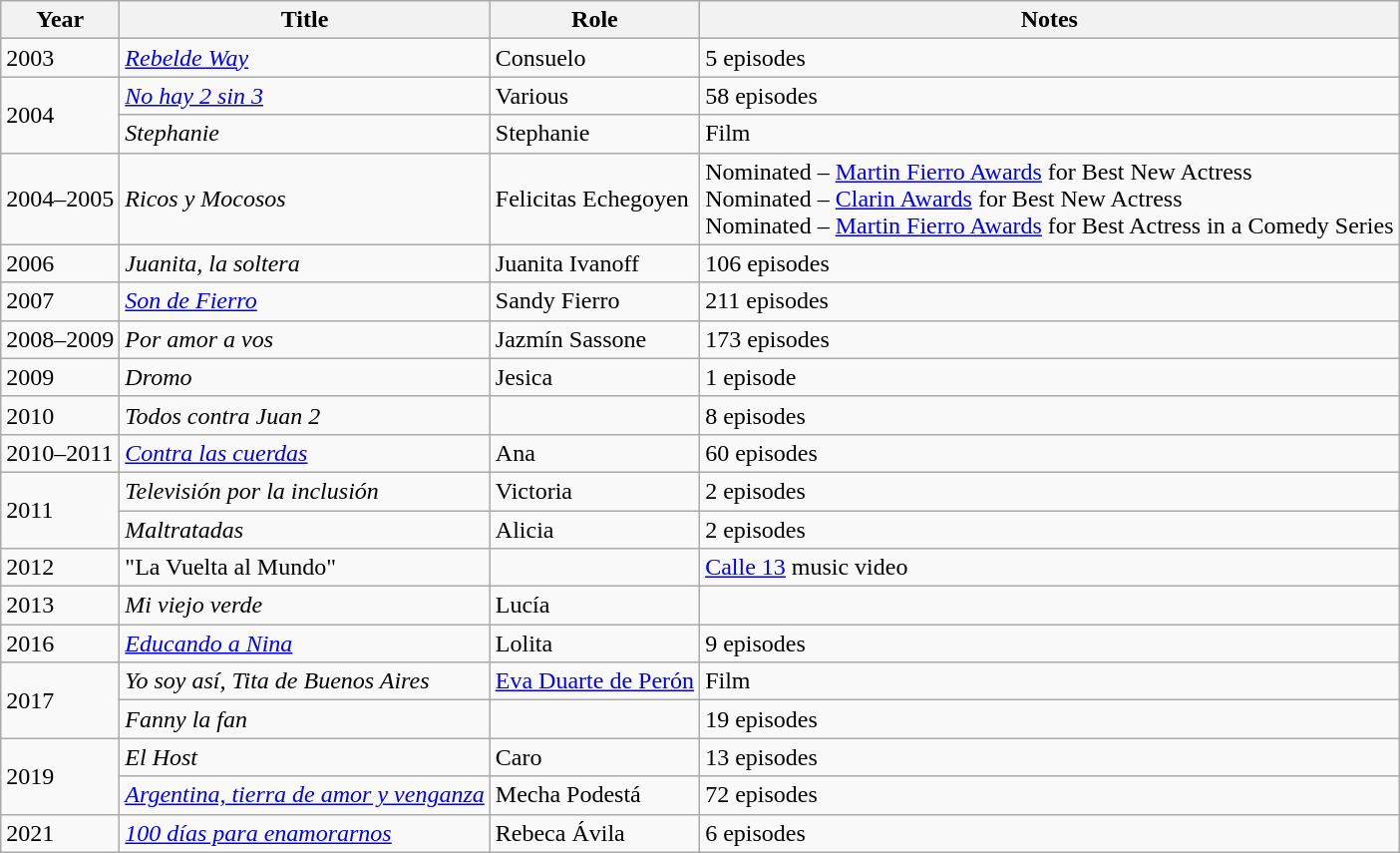<table class="wikitable sortable">
<tr>
<th>Year</th>
<th>Title</th>
<th>Role</th>
<th class="unsortable">Notes</th>
</tr>
<tr>
<td>2003</td>
<td><em><a href='#'>Rebelde Way</a></em></td>
<td>Consuelo</td>
<td>5 episodes</td>
</tr>
<tr>
<td rowspan=2>2004</td>
<td><em><a href='#'>No hay 2 sin 3</a></em></td>
<td>Various</td>
<td>58 episodes</td>
</tr>
<tr>
<td><em>Stephanie</em></td>
<td>Stephanie</td>
<td>Film</td>
</tr>
<tr>
<td>2004–2005</td>
<td><em>Ricos y Mocosos</em></td>
<td>Felicitas Echegoyen</td>
<td>Nominated – <a href='#'>Martin Fierro Awards</a> for Best New Actress<br>Nominated – <a href='#'>Clarin Awards</a> for Best New Actress<br>Nominated – <a href='#'>Martin Fierro Awards</a> for Best Actress in a Comedy Series</td>
</tr>
<tr>
<td>2006</td>
<td><em>Juanita, la soltera</em></td>
<td>Juanita Ivanoff</td>
<td>106 episodes</td>
</tr>
<tr>
<td>2007</td>
<td><em><a href='#'>Son de Fierro</a></em></td>
<td>Sandy Fierro</td>
<td>211 episodes</td>
</tr>
<tr>
<td>2008–2009</td>
<td><em>Por amor a vos</em></td>
<td>Jazmín Sassone</td>
<td>173 episodes</td>
</tr>
<tr>
<td>2009</td>
<td><em>Dromo</em></td>
<td>Jesica</td>
<td>1 episode</td>
</tr>
<tr>
<td>2010</td>
<td><em>Todos contra Juan 2</em></td>
<td></td>
<td>8 episodes</td>
</tr>
<tr>
<td>2010–2011</td>
<td><em><a href='#'>Contra las cuerdas</a></em></td>
<td>Ana</td>
<td>60 episodes</td>
</tr>
<tr>
<td rowspan=2>2011</td>
<td><em>Televisión por la inclusión</em></td>
<td>Victoria</td>
<td>2 episodes</td>
</tr>
<tr>
<td><em>Maltratadas</em></td>
<td>Alicia</td>
<td>2 episodes</td>
</tr>
<tr>
<td>2012</td>
<td>"La Vuelta al Mundo"</td>
<td></td>
<td><a href='#'>Calle 13</a> music video</td>
</tr>
<tr>
<td>2013</td>
<td><em>Mi viejo verde</em></td>
<td>Lucía</td>
<td></td>
</tr>
<tr>
<td>2016</td>
<td><em><a href='#'>Educando a Nina</a></em></td>
<td>Lolita</td>
<td>9 episodes</td>
</tr>
<tr>
<td rowspan=2>2017</td>
<td><em>Yo soy así, Tita de Buenos Aires</em></td>
<td><a href='#'>Eva Duarte de Perón</a></td>
<td>Film</td>
</tr>
<tr>
<td><em>Fanny la fan</em></td>
<td></td>
<td>19 episodes</td>
</tr>
<tr>
<td rowspan=2>2019</td>
<td><em>El Host</em></td>
<td>Caro</td>
<td>13 episodes</td>
</tr>
<tr>
<td><em><a href='#'>Argentina, tierra de amor y venganza</a></em></td>
<td>Mecha Podestá</td>
<td>72 episodes</td>
</tr>
<tr>
<td>2021</td>
<td><em><a href='#'>100 días para enamorarnos</a></em></td>
<td>Rebeca Ávila</td>
<td>6 episodes</td>
</tr>
</table>
